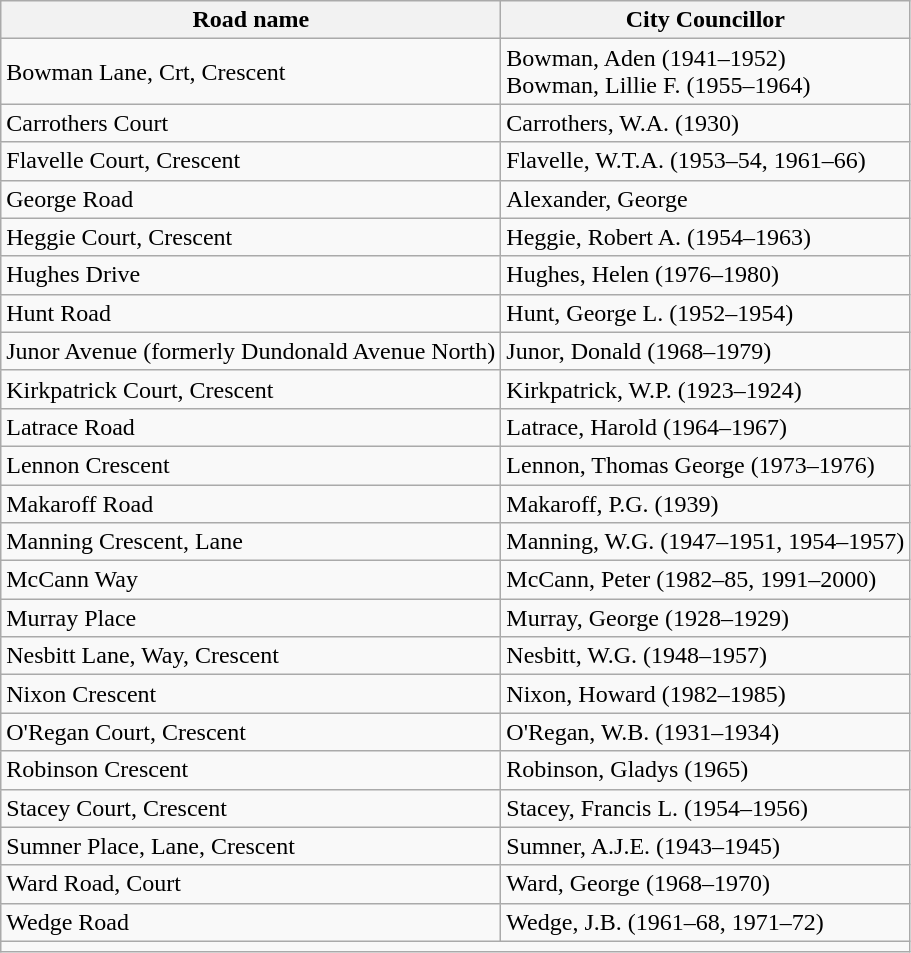<table class="wikitable">
<tr>
<th>Road name</th>
<th>City Councillor</th>
</tr>
<tr>
<td>Bowman Lane, Crt, Crescent</td>
<td>Bowman, Aden (1941–1952)<br>Bowman, Lillie F. (1955–1964)</td>
</tr>
<tr>
<td>Carrothers Court</td>
<td>Carrothers, W.A. (1930)</td>
</tr>
<tr>
<td>Flavelle Court, Crescent</td>
<td>Flavelle, W.T.A. (1953–54, 1961–66)</td>
</tr>
<tr>
<td>George Road</td>
<td>Alexander, George</td>
</tr>
<tr>
<td>Heggie Court, Crescent</td>
<td>Heggie, Robert A. (1954–1963)</td>
</tr>
<tr>
<td>Hughes Drive</td>
<td>Hughes, Helen (1976–1980)</td>
</tr>
<tr>
<td>Hunt Road</td>
<td>Hunt, George L. (1952–1954)</td>
</tr>
<tr>
<td>Junor Avenue (formerly Dundonald Avenue North)</td>
<td>Junor, Donald (1968–1979)</td>
</tr>
<tr>
<td>Kirkpatrick Court, Crescent</td>
<td>Kirkpatrick, W.P. (1923–1924)</td>
</tr>
<tr>
<td>Latrace Road</td>
<td>Latrace, Harold (1964–1967)</td>
</tr>
<tr>
<td>Lennon Crescent</td>
<td>Lennon, Thomas George (1973–1976)</td>
</tr>
<tr>
<td>Makaroff Road</td>
<td>Makaroff, P.G. (1939)</td>
</tr>
<tr>
<td>Manning Crescent, Lane</td>
<td>Manning, W.G. (1947–1951, 1954–1957)</td>
</tr>
<tr>
<td>McCann Way</td>
<td>McCann, Peter (1982–85, 1991–2000)</td>
</tr>
<tr>
<td>Murray Place</td>
<td>Murray, George (1928–1929)</td>
</tr>
<tr>
<td>Nesbitt Lane, Way, Crescent</td>
<td>Nesbitt, W.G. (1948–1957)</td>
</tr>
<tr>
<td>Nixon Crescent</td>
<td>Nixon, Howard (1982–1985)</td>
</tr>
<tr>
<td>O'Regan Court, Crescent</td>
<td>O'Regan, W.B. (1931–1934)</td>
</tr>
<tr>
<td>Robinson Crescent</td>
<td>Robinson, Gladys (1965)</td>
</tr>
<tr>
<td>Stacey Court, Crescent</td>
<td>Stacey, Francis L. (1954–1956)</td>
</tr>
<tr>
<td>Sumner Place, Lane, Crescent</td>
<td>Sumner, A.J.E. (1943–1945)</td>
</tr>
<tr>
<td>Ward Road, Court</td>
<td>Ward, George (1968–1970)</td>
</tr>
<tr>
<td>Wedge Road</td>
<td>Wedge, J.B. (1961–68, 1971–72)</td>
</tr>
<tr>
<td colspan="2"></td>
</tr>
</table>
